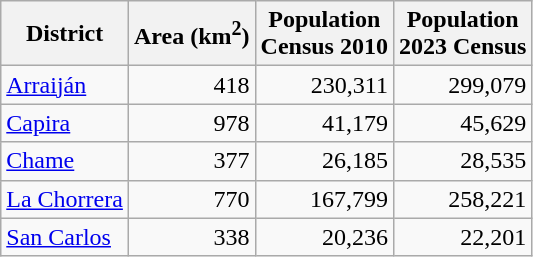<table class="sortable wikitable">
<tr>
<th>District</th>
<th>Area (km<sup>2</sup>)</th>
<th>Population<br>Census 2010</th>
<th>Population<br>2023 Census</th>
</tr>
<tr>
<td><a href='#'>Arraiján</a></td>
<td align="right">418</td>
<td align="right">230,311</td>
<td align="right">299,079</td>
</tr>
<tr>
<td><a href='#'>Capira</a></td>
<td align="right">978</td>
<td align="right">41,179</td>
<td align="right">45,629</td>
</tr>
<tr>
<td><a href='#'>Chame</a></td>
<td align="right">377</td>
<td align="right">26,185</td>
<td align="right">28,535</td>
</tr>
<tr>
<td><a href='#'>La Chorrera</a></td>
<td align="right">770</td>
<td align="right">167,799</td>
<td align="right">258,221</td>
</tr>
<tr>
<td><a href='#'>San Carlos</a></td>
<td align="right">338</td>
<td align="right">20,236</td>
<td align="right">22,201</td>
</tr>
</table>
